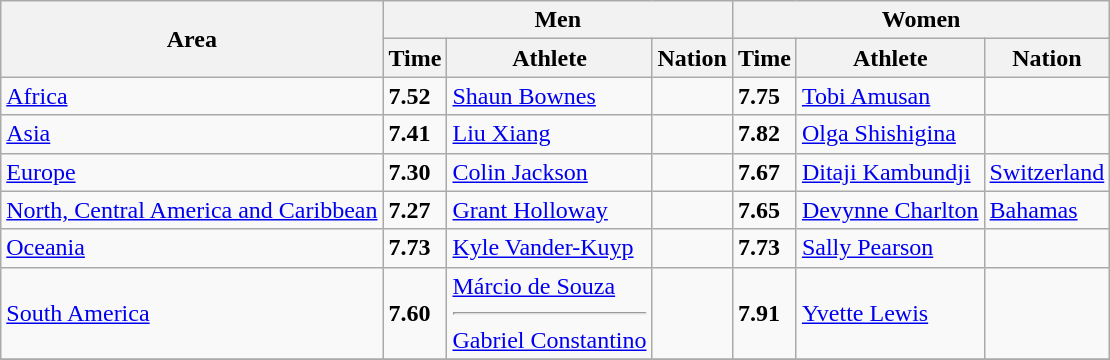<table class="wikitable">
<tr>
<th rowspan=2>Area</th>
<th colspan=3>Men</th>
<th colspan=3>Women</th>
</tr>
<tr>
<th>Time</th>
<th>Athlete</th>
<th>Nation</th>
<th>Time</th>
<th>Athlete</th>
<th>Nation</th>
</tr>
<tr>
<td><a href='#'>Africa</a></td>
<td><strong>7.52</strong></td>
<td><a href='#'>Shaun Bownes</a></td>
<td></td>
<td><strong>7.75</strong></td>
<td><a href='#'>Tobi Amusan</a></td>
<td></td>
</tr>
<tr>
<td><a href='#'>Asia</a></td>
<td><strong>7.41</strong></td>
<td><a href='#'>Liu Xiang</a></td>
<td></td>
<td><strong>7.82</strong></td>
<td><a href='#'>Olga Shishigina</a></td>
<td></td>
</tr>
<tr>
<td><a href='#'>Europe</a></td>
<td><strong>7.30</strong></td>
<td><a href='#'>Colin Jackson</a></td>
<td></td>
<td><strong>7.67</strong></td>
<td><a href='#'>Ditaji Kambundji</a></td>
<td> <a href='#'>Switzerland</a></td>
</tr>
<tr>
<td><a href='#'>North, Central America and Caribbean</a></td>
<td><strong>7.27</strong> </td>
<td><a href='#'>Grant Holloway</a></td>
<td></td>
<td><strong>7.65</strong></td>
<td><a href='#'>Devynne Charlton</a></td>
<td> <a href='#'>Bahamas</a></td>
</tr>
<tr>
<td><a href='#'>Oceania</a></td>
<td><strong>7.73</strong></td>
<td><a href='#'>Kyle Vander-Kuyp</a></td>
<td></td>
<td><strong>7.73</strong></td>
<td><a href='#'>Sally Pearson</a></td>
<td></td>
</tr>
<tr>
<td><a href='#'>South America</a></td>
<td><strong>7.60</strong></td>
<td><a href='#'>Márcio de Souza</a><hr><a href='#'>Gabriel Constantino</a></td>
<td></td>
<td><strong>7.91</strong></td>
<td><a href='#'>Yvette Lewis</a></td>
<td></td>
</tr>
<tr>
</tr>
</table>
